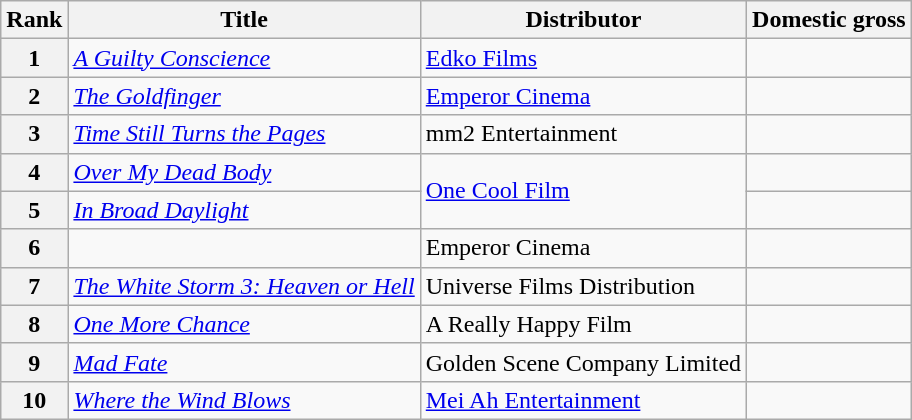<table class="wikitable sortable" style="margin:auto; margin:auto;">
<tr>
<th>Rank</th>
<th>Title</th>
<th>Distributor</th>
<th>Domestic gross</th>
</tr>
<tr>
<th style="text-align:center;">1</th>
<td><em><a href='#'>A Guilty Conscience</a></em></td>
<td><a href='#'>Edko Films</a></td>
<td></td>
</tr>
<tr>
<th style="text-align:center;">2</th>
<td><em><a href='#'>The Goldfinger</a></em></td>
<td><a href='#'>Emperor Cinema</a></td>
<td></td>
</tr>
<tr>
<th style="text-align:center;">3</th>
<td><em><a href='#'>Time Still Turns the Pages</a></em></td>
<td>mm2 Entertainment</td>
<td></td>
</tr>
<tr>
<th style="text-align:center;">4</th>
<td><em><a href='#'>Over My Dead Body</a></em></td>
<td rowspan="2"><a href='#'>One Cool Film</a></td>
<td></td>
</tr>
<tr>
<th style="text-align:center;">5</th>
<td><em><a href='#'>In Broad Daylight</a></em></td>
<td></td>
</tr>
<tr>
<th style="text-align:center;">6</th>
<td><em></em></td>
<td>Emperor Cinema</td>
<td></td>
</tr>
<tr>
<th style="text-align:center;">7</th>
<td><em><a href='#'>The White Storm 3: Heaven or Hell</a></em></td>
<td>Universe Films Distribution</td>
<td></td>
</tr>
<tr>
<th style="text-align:center;">8</th>
<td><em><a href='#'>One More Chance</a></em></td>
<td>A Really Happy Film</td>
<td></td>
</tr>
<tr>
<th style="text-align:center;">9</th>
<td><em><a href='#'>Mad Fate</a></em></td>
<td>Golden Scene Company Limited</td>
<td></td>
</tr>
<tr>
<th style="text-align:center;">10</th>
<td><em><a href='#'>Where the Wind Blows</a></em></td>
<td><a href='#'>Mei Ah Entertainment</a></td>
<td></td>
</tr>
</table>
